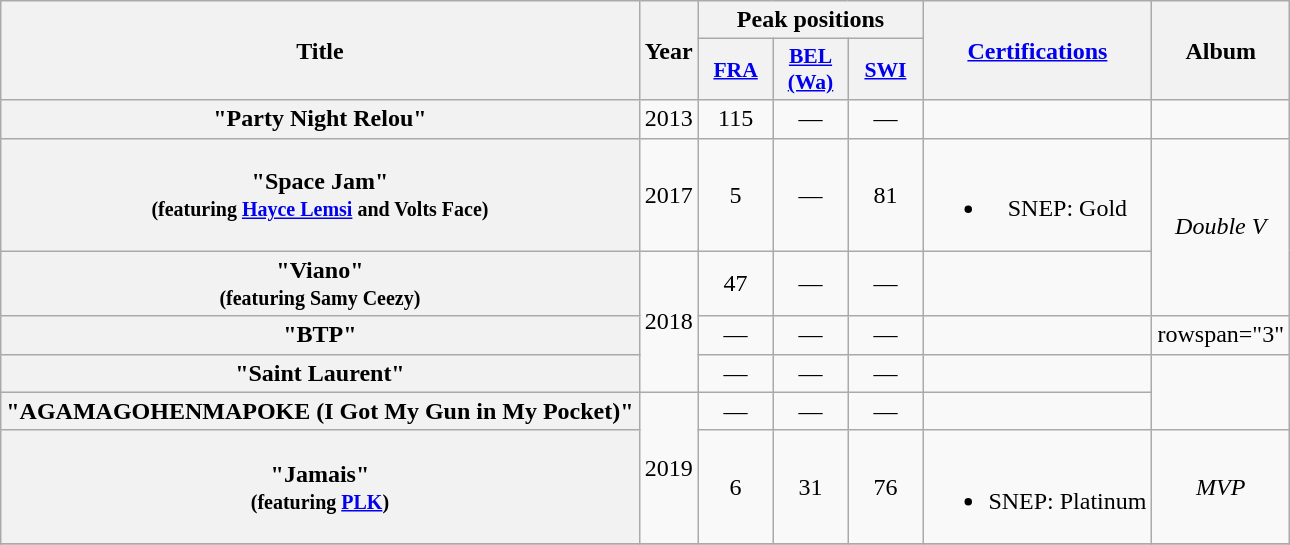<table class="wikitable plainrowheaders" style="text-align:center">
<tr>
<th scope="col" rowspan="2">Title</th>
<th scope="col" rowspan="2">Year</th>
<th scope="col" colspan="3">Peak positions</th>
<th scope="col" rowspan="2"><a href='#'>Certifications</a></th>
<th scope="col" rowspan="2">Album</th>
</tr>
<tr>
<th scope="col" style="width:3em;font-size:90%;"><a href='#'>FRA</a><br></th>
<th scope="col" style="width:3em;font-size:90%;"><a href='#'>BEL <br>(Wa)</a><br></th>
<th scope="col" style="width:3em;font-size:90%;"><a href='#'>SWI</a><br></th>
</tr>
<tr>
<th scope="row">"Party Night Relou"</th>
<td>2013</td>
<td>115</td>
<td>—</td>
<td>—</td>
<td></td>
<td></td>
</tr>
<tr>
<th scope="row">"Space Jam"<br><small>(featuring <a href='#'>Hayce Lemsi</a> and Volts Face)</small></th>
<td>2017</td>
<td>5</td>
<td>—</td>
<td>81</td>
<td><br><ul><li>SNEP: Gold</li></ul></td>
<td rowspan=2><em>Double V</em></td>
</tr>
<tr>
<th scope="row">"Viano"<br><small>(featuring Samy Ceezy)</small></th>
<td rowspan="3">2018</td>
<td>47</td>
<td>—</td>
<td>—</td>
<td></td>
</tr>
<tr>
<th scope="row">"BTP"</th>
<td>—</td>
<td>—</td>
<td>—</td>
<td></td>
<td>rowspan="3"</td>
</tr>
<tr>
<th scope="row">"Saint Laurent"<br></th>
<td>—</td>
<td>—</td>
<td>—</td>
<td></td>
</tr>
<tr>
<th scope="row">"AGAMAGOHENMAPOKE (I Got My Gun in My Pocket)"</th>
<td rowspan="2">2019</td>
<td>—</td>
<td>—</td>
<td>—</td>
<td></td>
</tr>
<tr>
<th scope="row">"Jamais"<br><small>(featuring <a href='#'>PLK</a>)</small></th>
<td>6</td>
<td>31</td>
<td>76</td>
<td><br><ul><li>SNEP: Platinum</li></ul></td>
<td><em>MVP</em></td>
</tr>
<tr>
</tr>
</table>
